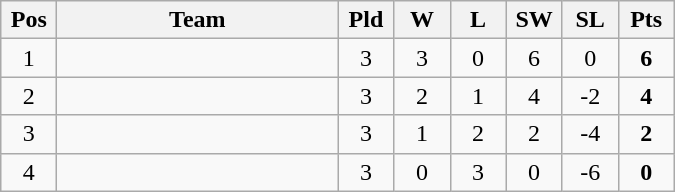<table class="wikitable" style="text-align: center;">
<tr>
<th width="30">Pos</th>
<th width="180">Team</th>
<th width="30">Pld</th>
<th width="30">W</th>
<th width="30">L</th>
<th width="30">SW</th>
<th width="30">SL</th>
<th width="30">Pts</th>
</tr>
<tr>
<td>1</td>
<td align="left"></td>
<td>3</td>
<td>3</td>
<td>0</td>
<td>6</td>
<td>0</td>
<td><strong>6</strong></td>
</tr>
<tr>
<td>2</td>
<td align="left"></td>
<td>3</td>
<td>2</td>
<td>1</td>
<td>4</td>
<td>-2</td>
<td><strong>4</strong></td>
</tr>
<tr>
<td>3</td>
<td align="left"></td>
<td>3</td>
<td>1</td>
<td>2</td>
<td>2</td>
<td>-4</td>
<td><strong>2</strong></td>
</tr>
<tr>
<td>4</td>
<td align="left"></td>
<td>3</td>
<td>0</td>
<td>3</td>
<td>0</td>
<td>-6</td>
<td><strong>0</strong></td>
</tr>
</table>
